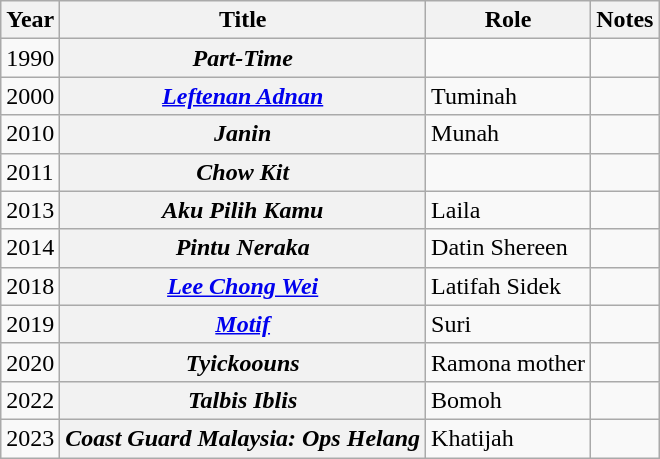<table class="wikitable">
<tr>
<th>Year</th>
<th>Title</th>
<th>Role</th>
<th>Notes</th>
</tr>
<tr>
<td>1990</td>
<th><em>Part-Time</em></th>
<td></td>
<td></td>
</tr>
<tr>
<td>2000</td>
<th><em><a href='#'>Leftenan Adnan</a></em></th>
<td>Tuminah</td>
<td></td>
</tr>
<tr>
<td>2010</td>
<th><em>Janin</em></th>
<td>Munah</td>
<td></td>
</tr>
<tr>
<td>2011</td>
<th><em>Chow Kit</em></th>
<td></td>
<td></td>
</tr>
<tr>
<td>2013</td>
<th><em>Aku Pilih Kamu</em></th>
<td>Laila</td>
<td></td>
</tr>
<tr>
<td>2014</td>
<th><em>Pintu Neraka</em></th>
<td>Datin Shereen</td>
<td></td>
</tr>
<tr>
<td>2018</td>
<th><em><a href='#'>Lee Chong Wei</a></em></th>
<td>Latifah Sidek</td>
<td></td>
</tr>
<tr>
<td>2019</td>
<th><em><a href='#'>Motif</a></em></th>
<td>Suri</td>
<td></td>
</tr>
<tr>
<td>2020</td>
<th><em>Tyickoouns</em></th>
<td>Ramona mother</td>
<td></td>
</tr>
<tr>
<td>2022</td>
<th><em>Talbis Iblis</em></th>
<td>Bomoh</td>
<td></td>
</tr>
<tr>
<td>2023</td>
<th><em>Coast Guard Malaysia: Ops Helang</em></th>
<td>Khatijah</td>
<td></td>
</tr>
</table>
